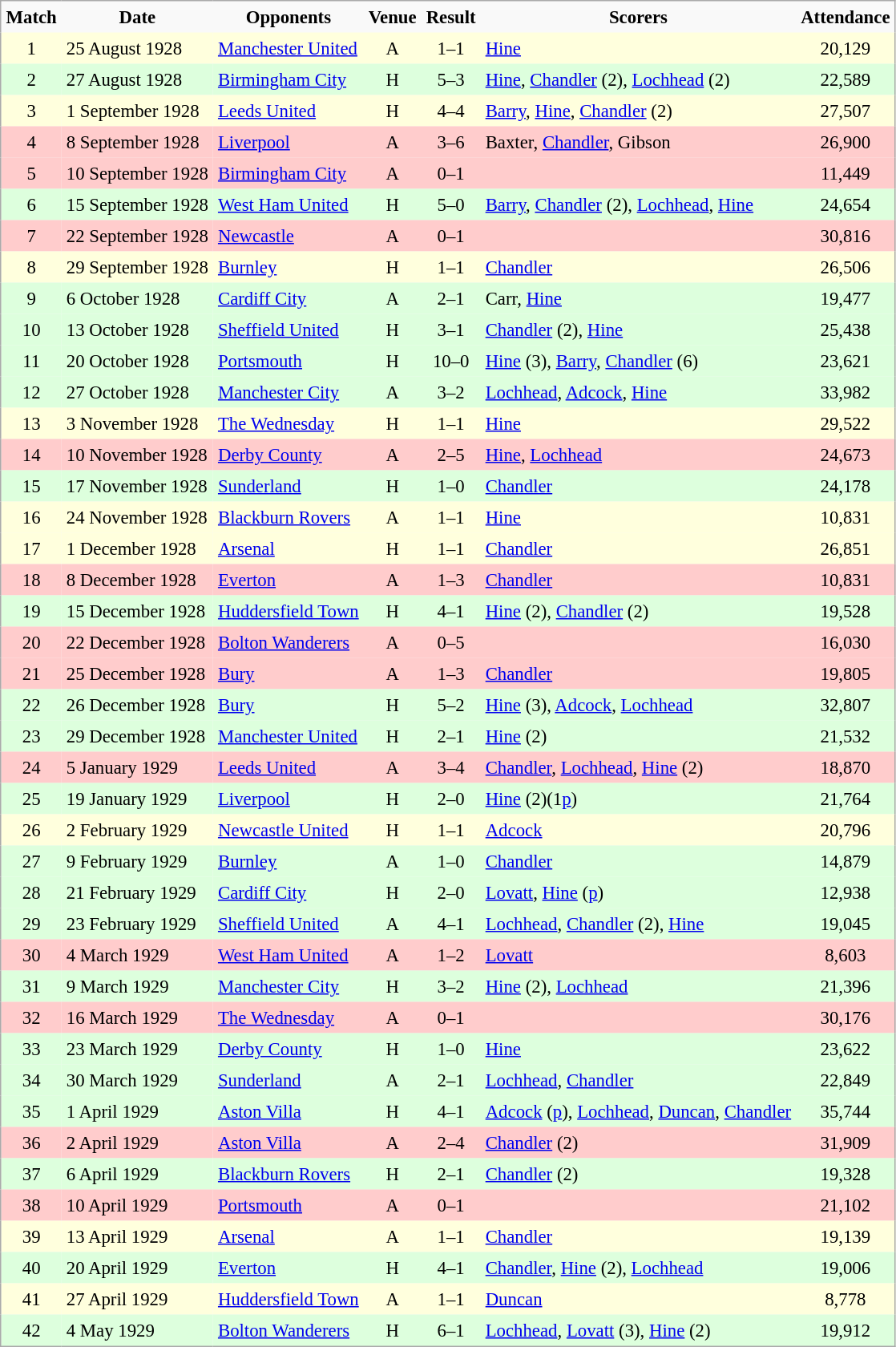<table class= border="2" cellpadding="4" cellspacing="0" style="text-align:center; margin: 1em 1em 1em 0; background: #f9f9f9; border: 1px #aaa solid; border-collapse: collapse; font-size: 95%;">
<tr>
<th>Match</th>
<th>Date</th>
<th>Opponents</th>
<th>Venue</th>
<th>Result</th>
<th>Scorers</th>
<th>Attendance</th>
</tr>
<tr bgcolor="#ffffdd">
<td>1</td>
<td align=left>25 August 1928</td>
<td align=left><a href='#'>Manchester United</a></td>
<td>A</td>
<td>1–1</td>
<td align=left><a href='#'>Hine</a></td>
<td>20,129</td>
</tr>
<tr bgcolor="#ddffdd">
<td>2</td>
<td align=left>27 August 1928</td>
<td align=left><a href='#'>Birmingham City</a></td>
<td>H</td>
<td>5–3</td>
<td align=left><a href='#'>Hine</a>, <a href='#'>Chandler</a> (2), <a href='#'>Lochhead</a> (2)</td>
<td>22,589</td>
</tr>
<tr bgcolor="#ffffdd">
<td>3</td>
<td align=left>1 September 1928</td>
<td align=left><a href='#'>Leeds United</a></td>
<td>H</td>
<td>4–4</td>
<td align=left><a href='#'>Barry</a>, <a href='#'>Hine</a>, <a href='#'>Chandler</a> (2)</td>
<td>27,507</td>
</tr>
<tr bgcolor="#ffcccc">
<td>4</td>
<td align=left>8 September 1928</td>
<td align=left><a href='#'>Liverpool</a></td>
<td>A</td>
<td>3–6</td>
<td align=left>Baxter, <a href='#'>Chandler</a>, Gibson</td>
<td>26,900</td>
</tr>
<tr bgcolor="#ffcccc">
<td>5</td>
<td align=left>10 September 1928</td>
<td align=left><a href='#'>Birmingham City</a></td>
<td>A</td>
<td>0–1</td>
<td align=left></td>
<td>11,449</td>
</tr>
<tr bgcolor="#ddffdd">
<td>6</td>
<td align=left>15 September 1928</td>
<td align=left><a href='#'>West Ham United</a></td>
<td>H</td>
<td>5–0</td>
<td align=left><a href='#'>Barry</a>, <a href='#'>Chandler</a> (2), <a href='#'>Lochhead</a>, <a href='#'>Hine</a></td>
<td>24,654</td>
</tr>
<tr bgcolor="#ffcccc">
<td>7</td>
<td align=left>22 September 1928</td>
<td align=left><a href='#'>Newcastle</a></td>
<td>A</td>
<td>0–1</td>
<td align=left></td>
<td>30,816</td>
</tr>
<tr bgcolor="#ffffdd">
<td>8</td>
<td align=left>29 September 1928</td>
<td align=left><a href='#'>Burnley</a></td>
<td>H</td>
<td>1–1</td>
<td align=left><a href='#'>Chandler</a></td>
<td>26,506</td>
</tr>
<tr bgcolor="#ddffdd">
<td>9</td>
<td align=left>6 October 1928</td>
<td align=left><a href='#'>Cardiff City</a></td>
<td>A</td>
<td>2–1</td>
<td align=left>Carr, <a href='#'>Hine</a></td>
<td>19,477</td>
</tr>
<tr bgcolor="#ddffdd">
<td>10</td>
<td align=left>13 October 1928</td>
<td align=left><a href='#'>Sheffield United</a></td>
<td>H</td>
<td>3–1</td>
<td align=left><a href='#'>Chandler</a> (2), <a href='#'>Hine</a></td>
<td>25,438</td>
</tr>
<tr bgcolor="#ddffdd">
<td>11</td>
<td align=left>20 October 1928</td>
<td align=left><a href='#'>Portsmouth</a></td>
<td>H</td>
<td>10–0</td>
<td align=left><a href='#'>Hine</a> (3), <a href='#'>Barry</a>, <a href='#'>Chandler</a> (6)</td>
<td>23,621</td>
</tr>
<tr bgcolor="#ddffdd">
<td>12</td>
<td align=left>27 October 1928</td>
<td align=left><a href='#'>Manchester City</a></td>
<td>A</td>
<td>3–2</td>
<td align=left><a href='#'>Lochhead</a>, <a href='#'>Adcock</a>, <a href='#'>Hine</a></td>
<td>33,982</td>
</tr>
<tr bgcolor="#ffffdd">
<td>13</td>
<td align=left>3 November 1928</td>
<td align=left><a href='#'>The Wednesday</a></td>
<td>H</td>
<td>1–1</td>
<td align=left><a href='#'>Hine</a></td>
<td>29,522</td>
</tr>
<tr bgcolor="#ffcccc">
<td>14</td>
<td align=left>10 November 1928</td>
<td align=left><a href='#'>Derby County</a></td>
<td>A</td>
<td>2–5</td>
<td align=left><a href='#'>Hine</a>, <a href='#'>Lochhead</a></td>
<td>24,673</td>
</tr>
<tr bgcolor="#ddffdd">
<td>15</td>
<td align=left>17 November 1928</td>
<td align=left><a href='#'>Sunderland</a></td>
<td>H</td>
<td>1–0</td>
<td align=left><a href='#'>Chandler</a></td>
<td>24,178</td>
</tr>
<tr bgcolor="#ffffdd">
<td>16</td>
<td align=left>24 November 1928</td>
<td align=left><a href='#'>Blackburn Rovers</a></td>
<td>A</td>
<td>1–1</td>
<td align=left><a href='#'>Hine</a></td>
<td>10,831</td>
</tr>
<tr bgcolor="#ffffdd">
<td>17</td>
<td align=left>1 December 1928</td>
<td align=left><a href='#'>Arsenal</a></td>
<td>H</td>
<td>1–1</td>
<td align=left><a href='#'>Chandler</a></td>
<td>26,851</td>
</tr>
<tr bgcolor="#ffcccc">
<td>18</td>
<td align=left>8 December 1928</td>
<td align=left><a href='#'>Everton</a></td>
<td>A</td>
<td>1–3</td>
<td align=left><a href='#'>Chandler</a></td>
<td>10,831</td>
</tr>
<tr bgcolor="#ddffdd">
<td>19</td>
<td align=left>15 December 1928</td>
<td align=left><a href='#'>Huddersfield Town</a></td>
<td>H</td>
<td>4–1</td>
<td align=left><a href='#'>Hine</a> (2), <a href='#'>Chandler</a> (2)</td>
<td>19,528</td>
</tr>
<tr bgcolor="#ffcccc">
<td>20</td>
<td align=left>22 December 1928</td>
<td align=left><a href='#'>Bolton Wanderers</a></td>
<td>A</td>
<td>0–5</td>
<td align=left></td>
<td>16,030</td>
</tr>
<tr bgcolor="#ffcccc">
<td>21</td>
<td align=left>25 December 1928</td>
<td align=left><a href='#'>Bury</a></td>
<td>A</td>
<td>1–3</td>
<td align=left><a href='#'>Chandler</a></td>
<td>19,805</td>
</tr>
<tr bgcolor="#ddffdd">
<td>22</td>
<td align=left>26 December 1928</td>
<td align=left><a href='#'>Bury</a></td>
<td>H</td>
<td>5–2</td>
<td align=left><a href='#'>Hine</a> (3), <a href='#'>Adcock</a>, <a href='#'>Lochhead</a></td>
<td>32,807</td>
</tr>
<tr bgcolor="#ddffdd">
<td>23</td>
<td align=left>29 December 1928</td>
<td align=left><a href='#'>Manchester United</a></td>
<td>H</td>
<td>2–1</td>
<td align=left><a href='#'>Hine</a> (2)</td>
<td>21,532</td>
</tr>
<tr bgcolor="#ffcccc">
<td>24</td>
<td align=left>5 January 1929</td>
<td align=left><a href='#'>Leeds United</a></td>
<td>A</td>
<td>3–4</td>
<td align=left><a href='#'>Chandler</a>, <a href='#'>Lochhead</a>, <a href='#'>Hine</a> (2)</td>
<td>18,870</td>
</tr>
<tr bgcolor="#ddffdd">
<td>25</td>
<td align=left>19 January 1929</td>
<td align=left><a href='#'>Liverpool</a></td>
<td>H</td>
<td>2–0</td>
<td align=left><a href='#'>Hine</a> (2)(1<a href='#'>p</a>)</td>
<td>21,764</td>
</tr>
<tr bgcolor="#ffffdd">
<td>26</td>
<td align=left>2 February 1929</td>
<td align=left><a href='#'>Newcastle United</a></td>
<td>H</td>
<td>1–1</td>
<td align=left><a href='#'>Adcock</a></td>
<td>20,796</td>
</tr>
<tr bgcolor="#ddffdd">
<td>27</td>
<td align=left>9 February 1929</td>
<td align=left><a href='#'>Burnley</a></td>
<td>A</td>
<td>1–0</td>
<td align=left><a href='#'>Chandler</a></td>
<td>14,879</td>
</tr>
<tr bgcolor="#ddffdd">
<td>28</td>
<td align=left>21 February 1929</td>
<td align=left><a href='#'>Cardiff City</a></td>
<td>H</td>
<td>2–0</td>
<td align=left><a href='#'>Lovatt</a>, <a href='#'>Hine</a> (<a href='#'>p</a>)</td>
<td>12,938</td>
</tr>
<tr bgcolor="#ddffdd">
<td>29</td>
<td align=left>23 February 1929</td>
<td align=left><a href='#'>Sheffield United</a></td>
<td>A</td>
<td>4–1</td>
<td align=left><a href='#'>Lochhead</a>, <a href='#'>Chandler</a> (2), <a href='#'>Hine</a></td>
<td>19,045</td>
</tr>
<tr bgcolor="#ffcccc">
<td>30</td>
<td align=left>4 March 1929</td>
<td align=left><a href='#'>West Ham United</a></td>
<td>A</td>
<td>1–2</td>
<td align=left><a href='#'>Lovatt</a></td>
<td>8,603</td>
</tr>
<tr bgcolor="#ddffdd">
<td>31</td>
<td align=left>9 March 1929</td>
<td align=left><a href='#'>Manchester City</a></td>
<td>H</td>
<td>3–2</td>
<td align=left><a href='#'>Hine</a> (2), <a href='#'>Lochhead</a></td>
<td>21,396</td>
</tr>
<tr bgcolor="#ffcccc">
<td>32</td>
<td align=left>16 March 1929</td>
<td align=left><a href='#'>The Wednesday</a></td>
<td>A</td>
<td>0–1</td>
<td align=left></td>
<td>30,176</td>
</tr>
<tr bgcolor="#ddffdd">
<td>33</td>
<td align=left>23 March 1929</td>
<td align=left><a href='#'>Derby County</a></td>
<td>H</td>
<td>1–0</td>
<td align=left><a href='#'>Hine</a></td>
<td>23,622</td>
</tr>
<tr bgcolor="#ddffdd">
<td>34</td>
<td align=left>30 March 1929</td>
<td align=left><a href='#'>Sunderland</a></td>
<td>A</td>
<td>2–1</td>
<td align=left><a href='#'>Lochhead</a>, <a href='#'>Chandler</a></td>
<td>22,849</td>
</tr>
<tr bgcolor="#ddffdd">
<td>35</td>
<td align=left>1 April 1929</td>
<td align=left><a href='#'>Aston Villa</a></td>
<td>H</td>
<td>4–1</td>
<td align=left><a href='#'>Adcock</a> (<a href='#'>p</a>), <a href='#'>Lochhead</a>, <a href='#'>Duncan</a>, <a href='#'>Chandler</a></td>
<td>35,744</td>
</tr>
<tr bgcolor="#ffcccc">
<td>36</td>
<td align=left>2 April 1929</td>
<td align=left><a href='#'>Aston Villa</a></td>
<td>A</td>
<td>2–4</td>
<td align=left><a href='#'>Chandler</a> (2)</td>
<td>31,909</td>
</tr>
<tr bgcolor="#ddffdd">
<td>37</td>
<td align=left>6 April 1929</td>
<td align=left><a href='#'>Blackburn Rovers</a></td>
<td>H</td>
<td>2–1</td>
<td align=left><a href='#'>Chandler</a> (2)</td>
<td>19,328</td>
</tr>
<tr bgcolor="#ffcccc">
<td>38</td>
<td align=left>10 April 1929</td>
<td align=left><a href='#'>Portsmouth</a></td>
<td>A</td>
<td>0–1</td>
<td align=left></td>
<td>21,102</td>
</tr>
<tr bgcolor="#ffffdd">
<td>39</td>
<td align=left>13 April 1929</td>
<td align=left><a href='#'>Arsenal</a></td>
<td>A</td>
<td>1–1</td>
<td align=left><a href='#'>Chandler</a></td>
<td>19,139</td>
</tr>
<tr bgcolor="#ddffdd">
<td>40</td>
<td align=left>20 April 1929</td>
<td align=left><a href='#'>Everton</a></td>
<td>H</td>
<td>4–1</td>
<td align=left><a href='#'>Chandler</a>, <a href='#'>Hine</a> (2), <a href='#'>Lochhead</a></td>
<td>19,006</td>
</tr>
<tr bgcolor="#ffffdd">
<td>41</td>
<td align=left>27 April 1929</td>
<td align=left><a href='#'>Huddersfield Town</a></td>
<td>A</td>
<td>1–1</td>
<td align=left><a href='#'>Duncan</a></td>
<td>8,778</td>
</tr>
<tr bgcolor="#ddffdd">
<td>42</td>
<td align=left>4 May 1929</td>
<td align=left><a href='#'>Bolton Wanderers</a></td>
<td>H</td>
<td>6–1</td>
<td align=left><a href='#'>Lochhead</a>, <a href='#'>Lovatt</a> (3), <a href='#'>Hine</a> (2)</td>
<td>19,912</td>
</tr>
</table>
